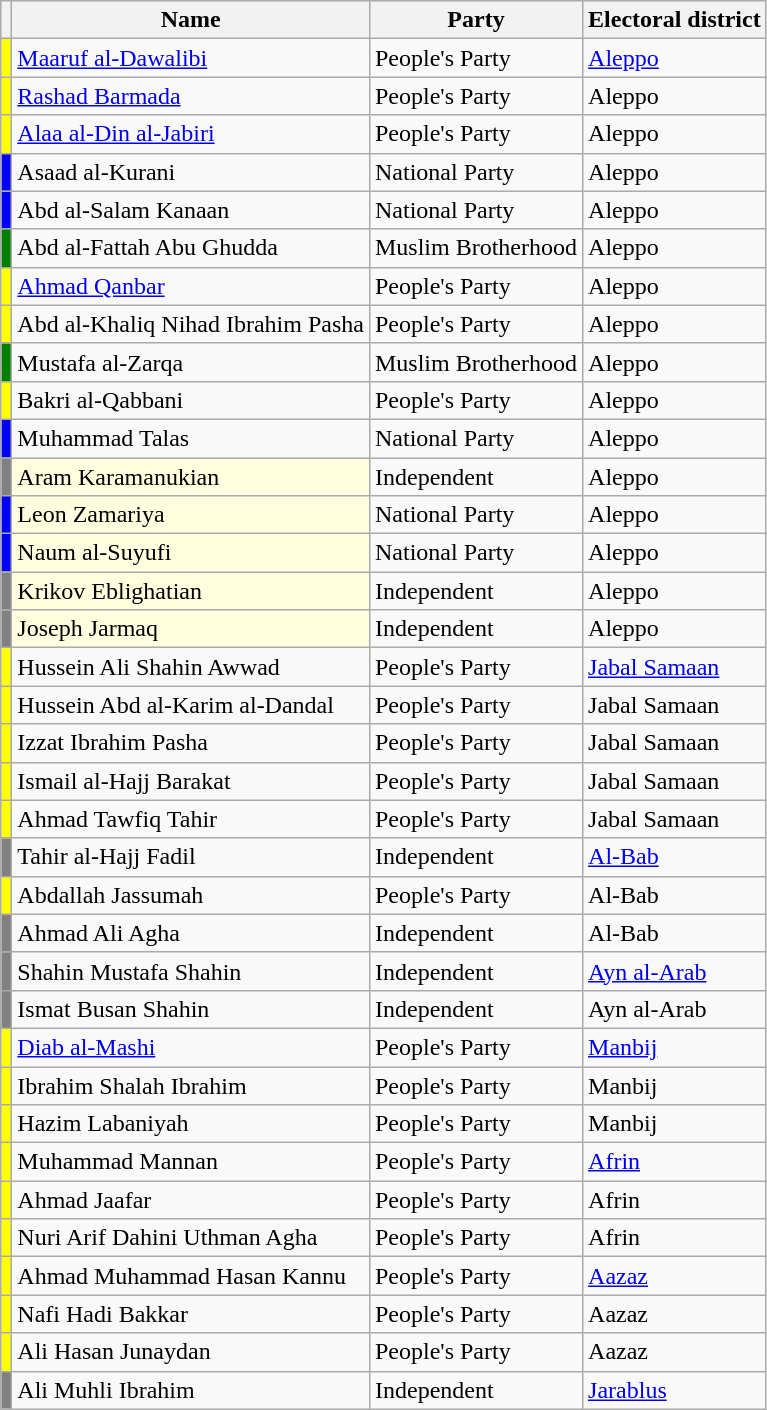<table class="wikitable sortable">
<tr>
<th></th>
<th>Name</th>
<th>Party</th>
<th>Electoral district</th>
</tr>
<tr>
<td bgcolor="yellow"></td>
<td><a href='#'>Maaruf al-Dawalibi</a></td>
<td>People's Party</td>
<td><a href='#'>Aleppo</a></td>
</tr>
<tr>
<td bgcolor="yellow"></td>
<td><a href='#'>Rashad Barmada</a></td>
<td>People's Party</td>
<td>Aleppo</td>
</tr>
<tr>
<td bgcolor="yellow"></td>
<td><a href='#'>Alaa al-Din al-Jabiri</a></td>
<td>People's Party</td>
<td>Aleppo</td>
</tr>
<tr>
<td bgcolor="blue"></td>
<td>Asaad al-Kurani</td>
<td>National Party</td>
<td>Aleppo</td>
</tr>
<tr>
<td bgcolor="blue"></td>
<td>Abd al-Salam Kanaan</td>
<td>National Party</td>
<td>Aleppo</td>
</tr>
<tr>
<td bgcolor="green"></td>
<td>Abd al-Fattah Abu Ghudda</td>
<td>Muslim Brotherhood</td>
<td>Aleppo</td>
</tr>
<tr>
<td bgcolor="yellow"></td>
<td><a href='#'>Ahmad Qanbar</a></td>
<td>People's Party</td>
<td>Aleppo</td>
</tr>
<tr>
<td bgcolor="yellow"></td>
<td>Abd al-Khaliq Nihad Ibrahim Pasha</td>
<td>People's Party</td>
<td>Aleppo</td>
</tr>
<tr>
<td bgcolor="green"></td>
<td>Mustafa al-Zarqa</td>
<td>Muslim Brotherhood</td>
<td>Aleppo</td>
</tr>
<tr>
<td bgcolor="yellow"></td>
<td>Bakri al-Qabbani</td>
<td>People's Party</td>
<td>Aleppo</td>
</tr>
<tr>
<td bgcolor="blue"></td>
<td>Muhammad Talas</td>
<td>National Party</td>
<td>Aleppo</td>
</tr>
<tr>
<td bgcolor="grey"></td>
<td bgcolor="lightyellow">Aram Karamanukian</td>
<td>Independent</td>
<td>Aleppo</td>
</tr>
<tr>
<td bgcolor="blue"></td>
<td bgcolor="lightyellow">Leon Zamariya</td>
<td>National Party</td>
<td>Aleppo</td>
</tr>
<tr>
<td bgcolor="blue"></td>
<td bgcolor="lightyellow">Naum al-Suyufi</td>
<td>National Party</td>
<td>Aleppo</td>
</tr>
<tr>
<td bgcolor="grey"></td>
<td bgcolor="lightyellow">Krikov Eblighatian</td>
<td>Independent</td>
<td>Aleppo</td>
</tr>
<tr>
<td bgcolor="grey"></td>
<td bgcolor="lightyellow">Joseph Jarmaq</td>
<td>Independent</td>
<td>Aleppo</td>
</tr>
<tr>
<td bgcolor="yellow"></td>
<td>Hussein Ali Shahin Awwad</td>
<td>People's Party</td>
<td><a href='#'>Jabal Samaan</a></td>
</tr>
<tr>
<td bgcolor="yellow"></td>
<td>Hussein Abd al-Karim al-Dandal</td>
<td>People's Party</td>
<td>Jabal Samaan</td>
</tr>
<tr>
<td bgcolor="yellow"></td>
<td>Izzat Ibrahim Pasha</td>
<td>People's Party</td>
<td>Jabal Samaan</td>
</tr>
<tr>
<td bgcolor="yellow"></td>
<td>Ismail al-Hajj Barakat</td>
<td>People's Party</td>
<td>Jabal Samaan</td>
</tr>
<tr>
<td bgcolor="yellow"></td>
<td>Ahmad Tawfiq Tahir</td>
<td>People's Party</td>
<td>Jabal Samaan</td>
</tr>
<tr>
<td bgcolor="grey"></td>
<td>Tahir al-Hajj Fadil</td>
<td>Independent</td>
<td><a href='#'>Al-Bab</a></td>
</tr>
<tr>
<td bgcolor="yellow"></td>
<td>Abdallah Jassumah</td>
<td>People's Party</td>
<td>Al-Bab</td>
</tr>
<tr>
<td bgcolor="grey"></td>
<td>Ahmad Ali Agha</td>
<td>Independent</td>
<td>Al-Bab</td>
</tr>
<tr>
<td bgcolor="grey"></td>
<td>Shahin Mustafa Shahin</td>
<td>Independent</td>
<td><a href='#'>Ayn al-Arab</a></td>
</tr>
<tr>
<td bgcolor="grey"></td>
<td>Ismat Busan Shahin</td>
<td>Independent</td>
<td>Ayn al-Arab</td>
</tr>
<tr>
<td bgcolor="yellow"></td>
<td><a href='#'>Diab al-Mashi</a></td>
<td>People's Party</td>
<td><a href='#'>Manbij</a></td>
</tr>
<tr>
<td bgcolor="yellow"></td>
<td>Ibrahim Shalah Ibrahim</td>
<td>People's Party</td>
<td>Manbij</td>
</tr>
<tr>
<td bgcolor="yellow"></td>
<td>Hazim Labaniyah</td>
<td>People's Party</td>
<td>Manbij</td>
</tr>
<tr>
<td bgcolor="yellow"></td>
<td>Muhammad Mannan</td>
<td>People's Party</td>
<td><a href='#'>Afrin</a></td>
</tr>
<tr>
<td bgcolor="yellow"></td>
<td>Ahmad Jaafar</td>
<td>People's Party</td>
<td>Afrin</td>
</tr>
<tr>
<td bgcolor="yellow"></td>
<td>Nuri Arif Dahini Uthman Agha</td>
<td>People's Party</td>
<td>Afrin</td>
</tr>
<tr>
<td bgcolor="yellow"></td>
<td>Ahmad Muhammad Hasan Kannu</td>
<td>People's Party</td>
<td><a href='#'>Aazaz</a></td>
</tr>
<tr>
<td bgcolor="yellow"></td>
<td>Nafi Hadi Bakkar</td>
<td>People's Party</td>
<td>Aazaz</td>
</tr>
<tr>
<td bgcolor="yellow"></td>
<td>Ali Hasan Junaydan</td>
<td>People's Party</td>
<td>Aazaz</td>
</tr>
<tr>
<td bgcolor="grey"></td>
<td>Ali Muhli Ibrahim</td>
<td>Independent</td>
<td><a href='#'>Jarablus</a></td>
</tr>
</table>
